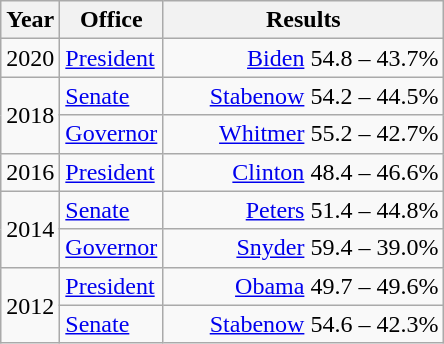<table class=wikitable>
<tr>
<th width="30">Year</th>
<th width="60">Office</th>
<th width="180">Results</th>
</tr>
<tr>
<td>2020</td>
<td><a href='#'>President</a></td>
<td align="right" ><a href='#'>Biden</a> 54.8 – 43.7%</td>
</tr>
<tr>
<td rowspan="2">2018</td>
<td><a href='#'>Senate</a></td>
<td align="right" ><a href='#'>Stabenow</a> 54.2 – 44.5%</td>
</tr>
<tr>
<td><a href='#'>Governor</a></td>
<td align="right" ><a href='#'>Whitmer</a> 55.2 – 42.7%</td>
</tr>
<tr>
<td>2016</td>
<td><a href='#'>President</a></td>
<td align="right" ><a href='#'>Clinton</a> 48.4 – 46.6%</td>
</tr>
<tr>
<td rowspan="2">2014</td>
<td><a href='#'>Senate</a></td>
<td align="right" ><a href='#'>Peters</a> 51.4 – 44.8%</td>
</tr>
<tr>
<td><a href='#'>Governor</a></td>
<td align="right" ><a href='#'>Snyder</a> 59.4 – 39.0%</td>
</tr>
<tr>
<td rowspan="2">2012</td>
<td><a href='#'>President</a></td>
<td align="right" ><a href='#'>Obama</a> 49.7 – 49.6%</td>
</tr>
<tr>
<td><a href='#'>Senate</a></td>
<td align="right" ><a href='#'>Stabenow</a> 54.6 – 42.3%</td>
</tr>
</table>
